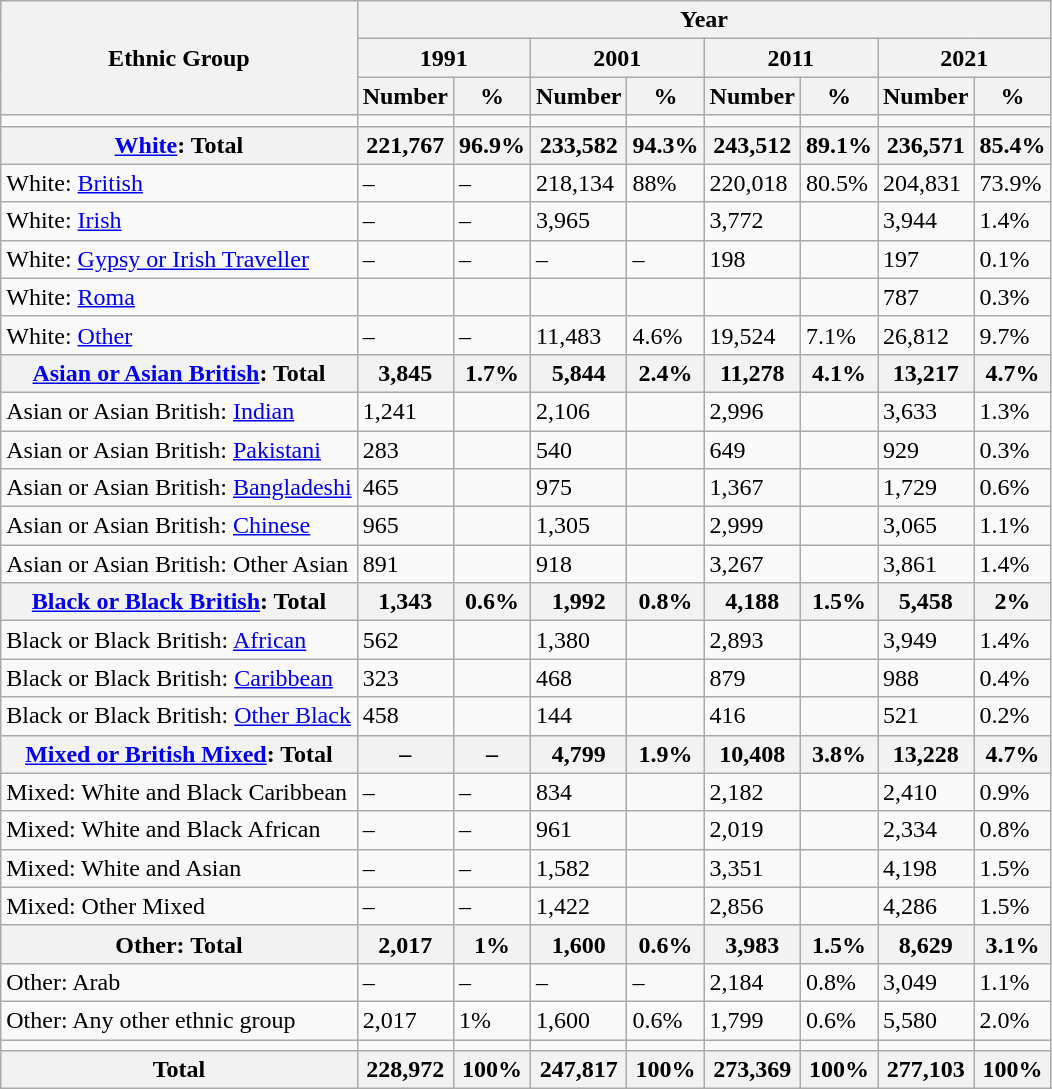<table class="wikitable sortable mw-collapsible mw-collapsed">
<tr>
<th rowspan="3">Ethnic Group</th>
<th colspan="8">Year</th>
</tr>
<tr>
<th colspan="2">1991</th>
<th colspan="2">2001</th>
<th colspan="2">2011</th>
<th colspan="2">2021</th>
</tr>
<tr>
<th>Number</th>
<th>%</th>
<th>Number</th>
<th>%</th>
<th>Number</th>
<th>%</th>
<th>Number</th>
<th>%</th>
</tr>
<tr>
<td></td>
<td></td>
<td></td>
<td></td>
<td></td>
<td></td>
<td></td>
<td></td>
<td></td>
</tr>
<tr>
<th><a href='#'>White</a>: Total</th>
<th>221,767</th>
<th>96.9%</th>
<th>233,582</th>
<th>94.3%</th>
<th>243,512</th>
<th>89.1%</th>
<th>236,571</th>
<th>85.4%</th>
</tr>
<tr>
<td>White: <a href='#'>British</a></td>
<td>–</td>
<td>–</td>
<td>218,134</td>
<td>88%</td>
<td>220,018</td>
<td>80.5%</td>
<td>204,831</td>
<td>73.9%</td>
</tr>
<tr>
<td>White: <a href='#'>Irish</a></td>
<td>–</td>
<td>–</td>
<td>3,965</td>
<td></td>
<td>3,772</td>
<td></td>
<td>3,944</td>
<td>1.4%</td>
</tr>
<tr>
<td>White: <a href='#'>Gypsy or Irish Traveller</a></td>
<td>–</td>
<td>–</td>
<td>–</td>
<td>–</td>
<td>198</td>
<td></td>
<td>197</td>
<td>0.1%</td>
</tr>
<tr>
<td>White: <a href='#'>Roma</a></td>
<td></td>
<td></td>
<td></td>
<td></td>
<td></td>
<td></td>
<td>787</td>
<td>0.3%</td>
</tr>
<tr>
<td>White: <a href='#'>Other</a></td>
<td>–</td>
<td>–</td>
<td>11,483</td>
<td>4.6%</td>
<td>19,524</td>
<td>7.1%</td>
<td>26,812</td>
<td>9.7%</td>
</tr>
<tr>
<th><a href='#'>Asian or Asian British</a>: Total</th>
<th>3,845</th>
<th>1.7%</th>
<th>5,844</th>
<th>2.4%</th>
<th>11,278</th>
<th>4.1%</th>
<th>13,217</th>
<th>4.7%</th>
</tr>
<tr>
<td>Asian or Asian British: <a href='#'>Indian</a></td>
<td>1,241</td>
<td></td>
<td>2,106</td>
<td></td>
<td>2,996</td>
<td></td>
<td>3,633</td>
<td>1.3%</td>
</tr>
<tr>
<td>Asian or Asian British: <a href='#'>Pakistani</a></td>
<td>283</td>
<td></td>
<td>540</td>
<td></td>
<td>649</td>
<td></td>
<td>929</td>
<td>0.3%</td>
</tr>
<tr>
<td>Asian or Asian British: <a href='#'>Bangladeshi</a></td>
<td>465</td>
<td></td>
<td>975</td>
<td></td>
<td>1,367</td>
<td></td>
<td>1,729</td>
<td>0.6%</td>
</tr>
<tr>
<td>Asian or Asian British: <a href='#'>Chinese</a></td>
<td>965</td>
<td></td>
<td>1,305</td>
<td></td>
<td>2,999</td>
<td></td>
<td>3,065</td>
<td>1.1%</td>
</tr>
<tr>
<td>Asian or Asian British: Other Asian</td>
<td>891</td>
<td></td>
<td>918</td>
<td></td>
<td>3,267</td>
<td></td>
<td>3,861</td>
<td>1.4%</td>
</tr>
<tr>
<th><a href='#'>Black or Black British</a>: Total</th>
<th>1,343</th>
<th>0.6%</th>
<th>1,992</th>
<th>0.8%</th>
<th>4,188</th>
<th>1.5%</th>
<th>5,458</th>
<th>2%</th>
</tr>
<tr>
<td>Black or Black British: <a href='#'>African</a></td>
<td>562</td>
<td></td>
<td>1,380</td>
<td></td>
<td>2,893</td>
<td></td>
<td>3,949</td>
<td>1.4%</td>
</tr>
<tr>
<td>Black or Black British: <a href='#'>Caribbean</a></td>
<td>323</td>
<td></td>
<td>468</td>
<td></td>
<td>879</td>
<td></td>
<td>988</td>
<td>0.4%</td>
</tr>
<tr>
<td>Black or Black British: <a href='#'>Other Black</a></td>
<td>458</td>
<td></td>
<td>144</td>
<td></td>
<td>416</td>
<td></td>
<td>521</td>
<td>0.2%</td>
</tr>
<tr>
<th><a href='#'>Mixed or British Mixed</a>: Total</th>
<th>–</th>
<th>–</th>
<th>4,799</th>
<th>1.9%</th>
<th>10,408</th>
<th>3.8%</th>
<th>13,228</th>
<th>4.7%</th>
</tr>
<tr>
<td>Mixed: White and Black Caribbean</td>
<td>–</td>
<td>–</td>
<td>834</td>
<td></td>
<td>2,182</td>
<td></td>
<td>2,410</td>
<td>0.9%</td>
</tr>
<tr>
<td>Mixed: White and Black African</td>
<td>–</td>
<td>–</td>
<td>961</td>
<td></td>
<td>2,019</td>
<td></td>
<td>2,334</td>
<td>0.8%</td>
</tr>
<tr>
<td>Mixed: White and Asian</td>
<td>–</td>
<td>–</td>
<td>1,582</td>
<td></td>
<td>3,351</td>
<td></td>
<td>4,198</td>
<td>1.5%</td>
</tr>
<tr>
<td>Mixed: Other Mixed</td>
<td>–</td>
<td>–</td>
<td>1,422</td>
<td></td>
<td>2,856</td>
<td></td>
<td>4,286</td>
<td>1.5%</td>
</tr>
<tr>
<th>Other: Total</th>
<th>2,017</th>
<th>1%</th>
<th>1,600</th>
<th>0.6%</th>
<th>3,983</th>
<th>1.5%</th>
<th>8,629</th>
<th>3.1%</th>
</tr>
<tr>
<td>Other: Arab</td>
<td>–</td>
<td>–</td>
<td>–</td>
<td>–</td>
<td>2,184</td>
<td>0.8%</td>
<td>3,049</td>
<td>1.1%</td>
</tr>
<tr>
<td>Other: Any other ethnic group</td>
<td>2,017</td>
<td>1%</td>
<td>1,600</td>
<td>0.6%</td>
<td>1,799</td>
<td>0.6%</td>
<td>5,580</td>
<td>2.0%</td>
</tr>
<tr>
<td></td>
<td></td>
<td></td>
<td></td>
<td></td>
<td></td>
<td></td>
<td></td>
<td></td>
</tr>
<tr>
<th>Total</th>
<th>228,972</th>
<th>100%</th>
<th>247,817</th>
<th>100%</th>
<th>273,369</th>
<th>100%</th>
<th>277,103</th>
<th>100%</th>
</tr>
</table>
